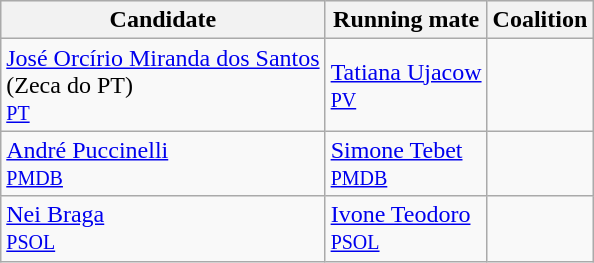<table class="sortable wikitable">
<tr style="background:#ececec; vertical-align:top;">
<th>Candidate</th>
<th>Running mate</th>
<th>Coalition</th>
</tr>
<tr>
<td><a href='#'>José Orcírio Miranda dos Santos</a><br>(Zeca do PT)<br><small><a href='#'>PT</a></small></td>
<td><a href='#'>Tatiana Ujacow</a><br><small><a href='#'>PV</a></small></td>
<td></td>
</tr>
<tr>
<td><a href='#'>André Puccinelli</a><br><small><a href='#'>PMDB</a></small></td>
<td><a href='#'>Simone Tebet</a><br><small><a href='#'>PMDB</a></small></td>
<td></td>
</tr>
<tr>
<td><a href='#'>Nei Braga</a><br><small><a href='#'>PSOL</a></small></td>
<td><a href='#'>Ivone Teodoro</a><br><small><a href='#'>PSOL</a></small></td>
<td></td>
</tr>
</table>
